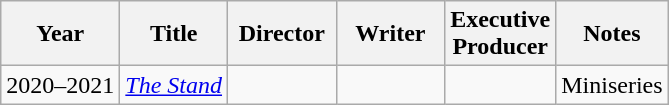<table class="wikitable">
<tr>
<th>Year</th>
<th>Title</th>
<th width="65">Director</th>
<th width="65">Writer</th>
<th width="65">Executive<br>Producer</th>
<th>Notes</th>
</tr>
<tr>
<td>2020–2021</td>
<td><em><a href='#'>The Stand</a></em></td>
<td></td>
<td></td>
<td></td>
<td>Miniseries</td>
</tr>
</table>
